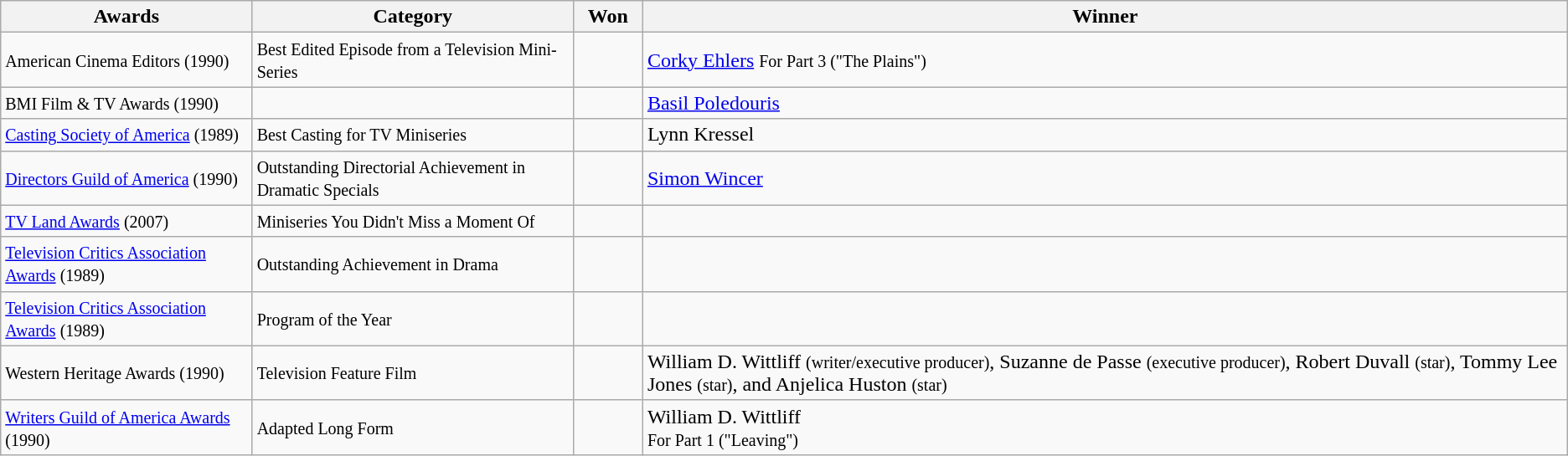<table class="wikitable">
<tr>
<th>Awards</th>
<th>Category</th>
<th style="width:3em">Won</th>
<th>Winner</th>
</tr>
<tr>
<td><small>American Cinema Editors (1990)</small></td>
<td><small>Best Edited Episode from a Television Mini-Series</small></td>
<td></td>
<td><a href='#'>Corky Ehlers</a> <small>For Part 3 ("The Plains")</small></td>
</tr>
<tr>
<td><small>BMI Film & TV Awards (1990)</small></td>
<td></td>
<td></td>
<td><a href='#'>Basil Poledouris</a></td>
</tr>
<tr>
<td><small><a href='#'>Casting Society of America</a> (1989)</small></td>
<td><small>Best Casting for TV Miniseries</small></td>
<td></td>
<td>Lynn Kressel</td>
</tr>
<tr>
<td><small><a href='#'>Directors Guild of America</a> (1990)</small></td>
<td><small>Outstanding Directorial Achievement in Dramatic Specials</small></td>
<td></td>
<td><a href='#'>Simon Wincer</a></td>
</tr>
<tr>
<td><small><a href='#'>TV Land Awards</a> (2007)</small></td>
<td><small>Miniseries You Didn't Miss a Moment Of</small></td>
<td></td>
<td></td>
</tr>
<tr>
<td><small><a href='#'>Television Critics Association Awards</a> (1989)</small></td>
<td><small>Outstanding Achievement in Drama</small></td>
<td></td>
<td></td>
</tr>
<tr>
<td><small><a href='#'>Television Critics Association Awards</a> (1989)</small></td>
<td><small>Program of the Year</small></td>
<td></td>
<td></td>
</tr>
<tr>
<td><small>Western Heritage Awards (1990)</small></td>
<td><small>Television Feature Film</small></td>
<td></td>
<td>William D. Wittliff <small>(writer/executive producer)</small>, Suzanne de Passe <small>(executive producer)</small>, Robert Duvall <small>(star)</small>, Tommy Lee Jones <small>(star)</small>, and Anjelica Huston <small>(star)</small></td>
</tr>
<tr>
<td><small><a href='#'>Writers Guild of America Awards</a> (1990)</small></td>
<td><small>Adapted Long Form</small></td>
<td></td>
<td>William D. Wittliff <br><small>For Part 1 ("Leaving")</small></td>
</tr>
</table>
